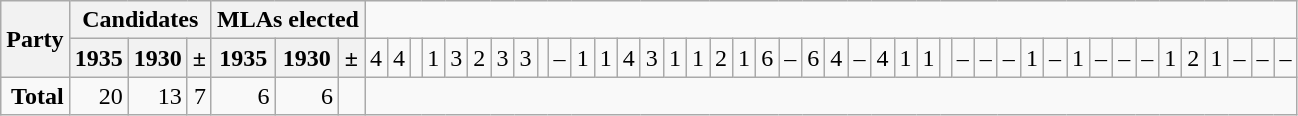<table class="wikitable" style="text-align:right;">
<tr>
<th rowspan="2" colspan="2">Party</th>
<th colspan="3">Candidates</th>
<th colspan="3">MLAs elected</th>
</tr>
<tr>
<th>1935</th>
<th>1930</th>
<th>±</th>
<th>1935</th>
<th>1930</th>
<th>±<br></th>
<td>4</td>
<td>4</td>
<td></td>
<td>1</td>
<td>3</td>
<td>2<br></td>
<td>3</td>
<td>3</td>
<td></td>
<td>–</td>
<td>1</td>
<td>1<br></td>
<td>4</td>
<td>3</td>
<td>1</td>
<td>1</td>
<td>2</td>
<td>1<br></td>
<td>6</td>
<td>–</td>
<td>6</td>
<td>4</td>
<td>–</td>
<td>4<br></td>
<td>1</td>
<td>1</td>
<td></td>
<td>–</td>
<td>–</td>
<td>–<br></td>
<td>1</td>
<td>–</td>
<td>1</td>
<td>–</td>
<td>–</td>
<td>–<br></td>
<td>1</td>
<td>2</td>
<td>1</td>
<td>–</td>
<td>–</td>
<td>–</td>
</tr>
<tr>
<td colspan="2"><strong>Total</strong></td>
<td>20</td>
<td>13</td>
<td>7</td>
<td>6</td>
<td>6</td>
<td></td>
</tr>
</table>
